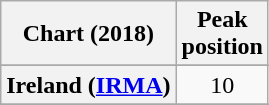<table class="wikitable sortable plainrowheaders" style="text-align:center">
<tr>
<th scope="col">Chart (2018)</th>
<th scope="col">Peak<br>position</th>
</tr>
<tr>
</tr>
<tr>
</tr>
<tr>
<th scope="row">Ireland (<a href='#'>IRMA</a>)</th>
<td>10</td>
</tr>
<tr>
</tr>
<tr>
</tr>
<tr>
</tr>
<tr>
</tr>
<tr>
</tr>
<tr>
</tr>
</table>
